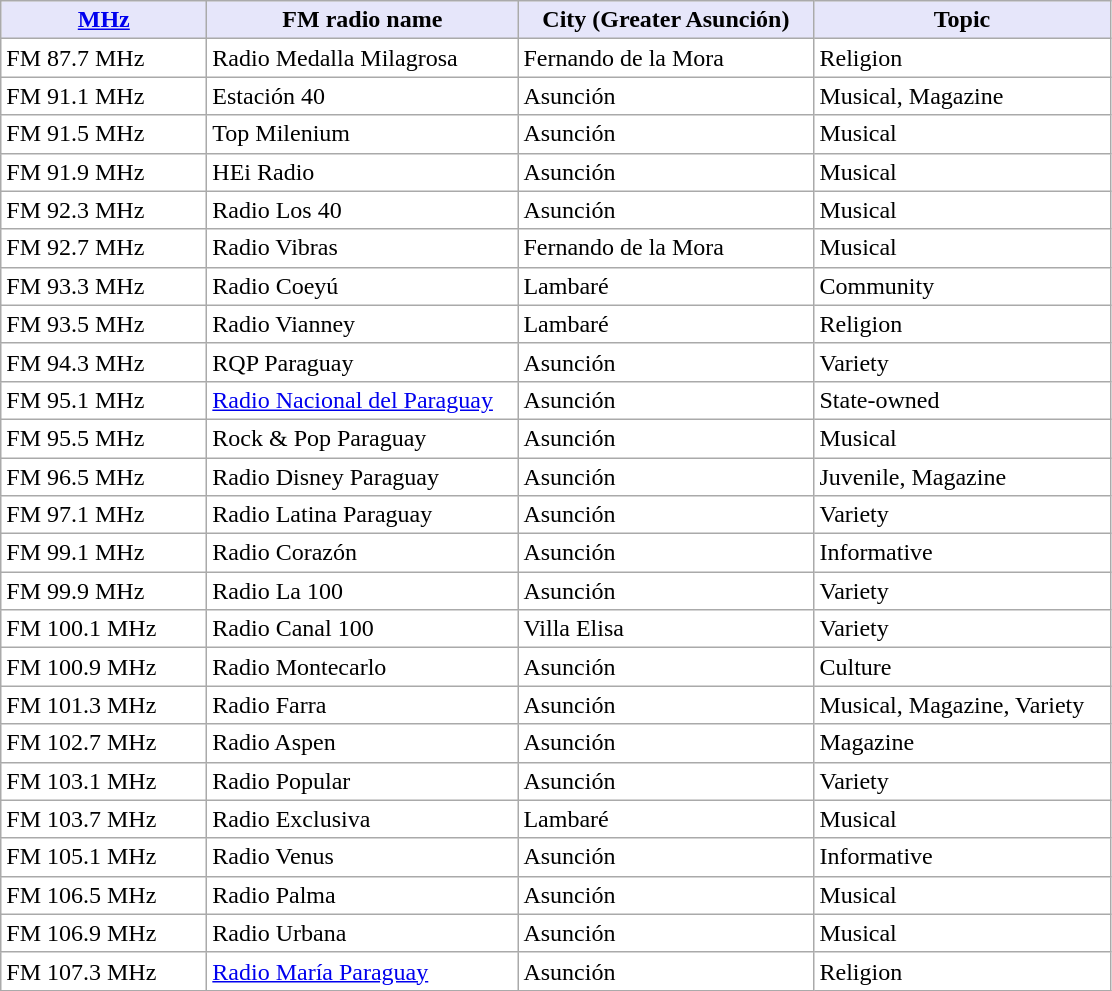<table class="sortable wikitable" border="0" style="background:#ffffff" align="top">
<tr>
<th width="130 px" style="background:Lavender; color:Black"><a href='#'>MHz</a></th>
<th width="200 px" style="background:Lavender; color:Black">FM radio name</th>
<th width="190 px" style="background:Lavender; color:Black">City (Greater Asunción)</th>
<th width="190 px" style="background:Lavender; color:Black">Topic</th>
</tr>
<tr>
<td>FM 87.7 MHz</td>
<td>Radio Medalla Milagrosa</td>
<td>Fernando de la Mora</td>
<td>Religion</td>
</tr>
<tr>
<td>FM 91.1 MHz</td>
<td>Estación 40</td>
<td>Asunción</td>
<td>Musical, Magazine</td>
</tr>
<tr>
<td>FM 91.5 MHz</td>
<td>Top Milenium</td>
<td>Asunción</td>
<td>Musical</td>
</tr>
<tr>
<td>FM 91.9 MHz</td>
<td>HEi Radio</td>
<td>Asunción</td>
<td>Musical</td>
</tr>
<tr>
<td>FM 92.3 MHz</td>
<td>Radio Los 40</td>
<td>Asunción</td>
<td>Musical</td>
</tr>
<tr>
<td>FM 92.7 MHz</td>
<td>Radio Vibras</td>
<td>Fernando de la Mora</td>
<td>Musical</td>
</tr>
<tr>
<td>FM 93.3 MHz</td>
<td>Radio Coeyú</td>
<td>Lambaré</td>
<td>Community</td>
</tr>
<tr>
<td>FM 93.5 MHz</td>
<td>Radio Vianney</td>
<td>Lambaré</td>
<td>Religion</td>
</tr>
<tr>
<td>FM 94.3 MHz</td>
<td>RQP Paraguay</td>
<td>Asunción</td>
<td>Variety</td>
</tr>
<tr>
<td>FM 95.1 MHz</td>
<td><a href='#'>Radio Nacional del Paraguay</a></td>
<td>Asunción</td>
<td>State-owned</td>
</tr>
<tr>
<td>FM 95.5 MHz</td>
<td>Rock & Pop Paraguay</td>
<td>Asunción</td>
<td>Musical</td>
</tr>
<tr>
<td>FM 96.5 MHz</td>
<td>Radio Disney Paraguay</td>
<td>Asunción</td>
<td>Juvenile, Magazine</td>
</tr>
<tr>
<td>FM 97.1 MHz</td>
<td>Radio Latina Paraguay</td>
<td>Asunción</td>
<td>Variety</td>
</tr>
<tr>
<td>FM 99.1 MHz</td>
<td>Radio Corazón</td>
<td>Asunción</td>
<td>Informative</td>
</tr>
<tr>
<td>FM 99.9 MHz</td>
<td>Radio La 100</td>
<td>Asunción</td>
<td>Variety</td>
</tr>
<tr>
<td>FM 100.1 MHz</td>
<td>Radio Canal 100</td>
<td>Villa Elisa</td>
<td>Variety</td>
</tr>
<tr>
<td>FM 100.9 MHz</td>
<td>Radio Montecarlo</td>
<td>Asunción</td>
<td>Culture</td>
</tr>
<tr>
<td>FM 101.3 MHz</td>
<td>Radio Farra</td>
<td>Asunción</td>
<td>Musical, Magazine, Variety</td>
</tr>
<tr>
<td>FM 102.7 MHz</td>
<td>Radio Aspen</td>
<td>Asunción</td>
<td>Magazine</td>
</tr>
<tr>
<td>FM 103.1 MHz</td>
<td>Radio Popular</td>
<td>Asunción</td>
<td>Variety</td>
</tr>
<tr>
<td>FM 103.7 MHz</td>
<td>Radio Exclusiva</td>
<td>Lambaré</td>
<td>Musical</td>
</tr>
<tr>
<td>FM 105.1 MHz</td>
<td>Radio Venus</td>
<td>Asunción</td>
<td>Informative</td>
</tr>
<tr>
<td>FM 106.5 MHz</td>
<td>Radio Palma</td>
<td>Asunción</td>
<td>Musical</td>
</tr>
<tr>
<td>FM 106.9 MHz</td>
<td>Radio Urbana</td>
<td>Asunción</td>
<td>Musical</td>
</tr>
<tr>
<td>FM 107.3 MHz</td>
<td><a href='#'>Radio María Paraguay</a></td>
<td>Asunción</td>
<td>Religion</td>
</tr>
</table>
